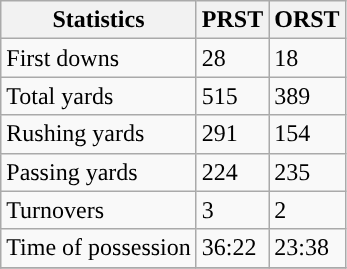<table class="wikitable" style="float: left;">
<tr>
<th>Statistics</th>
<th>PRST</th>
<th>ORST</th>
</tr>
<tr>
<td>First downs</td>
<td>28</td>
<td>18</td>
</tr>
<tr>
<td>Total yards</td>
<td>515</td>
<td>389</td>
</tr>
<tr>
<td>Rushing yards</td>
<td>291</td>
<td>154</td>
</tr>
<tr>
<td>Passing yards</td>
<td>224</td>
<td>235</td>
</tr>
<tr>
<td>Turnovers</td>
<td>3</td>
<td>2</td>
</tr>
<tr>
<td>Time of possession</td>
<td>36:22</td>
<td>23:38</td>
</tr>
<tr>
</tr>
</table>
